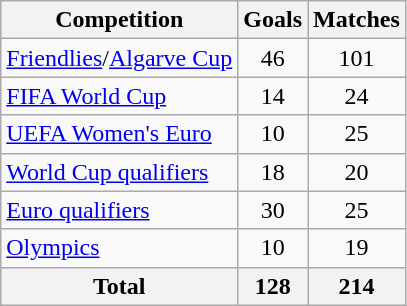<table class="wikitable sortable" style="text-align:center">
<tr>
<th scope="col">Competition</th>
<th scope="col">Goals</th>
<th scope="col">Matches</th>
</tr>
<tr>
<td style="text-align:left"><a href='#'>Friendlies</a>/<a href='#'>Algarve Cup</a></td>
<td>46</td>
<td>101</td>
</tr>
<tr>
<td style="text-align:left"><a href='#'>FIFA World Cup</a></td>
<td>14</td>
<td>24</td>
</tr>
<tr>
<td style="text-align:left"><a href='#'>UEFA Women's Euro</a></td>
<td>10</td>
<td>25</td>
</tr>
<tr>
<td style="text-align:left"><a href='#'>World Cup qualifiers</a></td>
<td>18</td>
<td>20</td>
</tr>
<tr>
<td style="text-align:left"><a href='#'>Euro qualifiers</a></td>
<td>30</td>
<td>25</td>
</tr>
<tr>
<td style="text-align:left"><a href='#'>Olympics</a></td>
<td>10</td>
<td>19</td>
</tr>
<tr>
<th>Total</th>
<th>128</th>
<th>214</th>
</tr>
</table>
